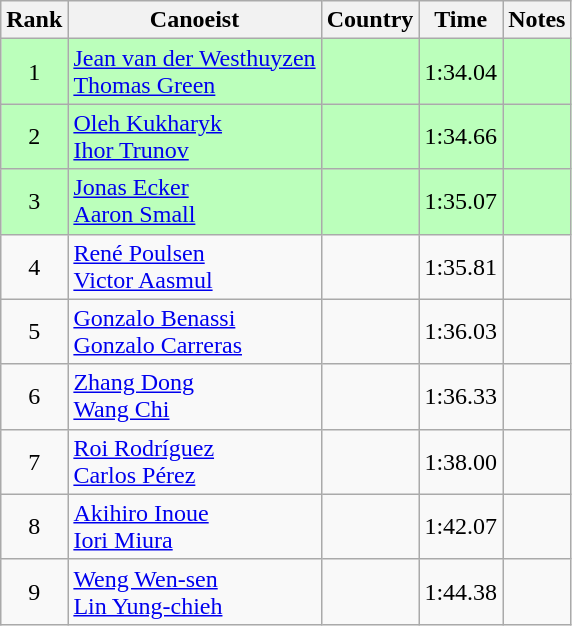<table class="wikitable" style="text-align:center">
<tr>
<th>Rank</th>
<th>Canoeist</th>
<th>Country</th>
<th>Time</th>
<th>Notes</th>
</tr>
<tr bgcolor=bbffbb>
<td>1</td>
<td align="left"><a href='#'>Jean van der Westhuyzen</a><br><a href='#'>Thomas Green</a></td>
<td align="left"></td>
<td>1:34.04</td>
<td></td>
</tr>
<tr bgcolor=bbffbb>
<td>2</td>
<td align="left"><a href='#'>Oleh Kukharyk</a><br><a href='#'>Ihor Trunov</a></td>
<td align="left"></td>
<td>1:34.66</td>
<td></td>
</tr>
<tr bgcolor=bbffbb>
<td>3</td>
<td align="left"><a href='#'>Jonas Ecker</a><br><a href='#'>Aaron Small</a></td>
<td align="left"></td>
<td>1:35.07</td>
<td></td>
</tr>
<tr>
<td>4</td>
<td align="left"><a href='#'>René Poulsen</a><br><a href='#'>Victor Aasmul</a></td>
<td align="left"></td>
<td>1:35.81</td>
<td></td>
</tr>
<tr>
<td>5</td>
<td align="left"><a href='#'>Gonzalo Benassi</a><br><a href='#'>Gonzalo Carreras</a></td>
<td align="left"></td>
<td>1:36.03</td>
<td></td>
</tr>
<tr>
<td>6</td>
<td align="left"><a href='#'>Zhang Dong</a><br><a href='#'>Wang Chi</a></td>
<td align="left"></td>
<td>1:36.33</td>
<td></td>
</tr>
<tr>
<td>7</td>
<td align="left"><a href='#'>Roi Rodríguez</a><br><a href='#'>Carlos Pérez</a></td>
<td align="left"></td>
<td>1:38.00</td>
<td></td>
</tr>
<tr>
<td>8</td>
<td align="left"><a href='#'>Akihiro Inoue</a><br><a href='#'>Iori Miura</a></td>
<td align="left"></td>
<td>1:42.07</td>
<td></td>
</tr>
<tr>
<td>9</td>
<td align="left"><a href='#'>Weng Wen-sen</a><br><a href='#'>Lin Yung-chieh</a></td>
<td align="left"></td>
<td>1:44.38</td>
<td></td>
</tr>
</table>
